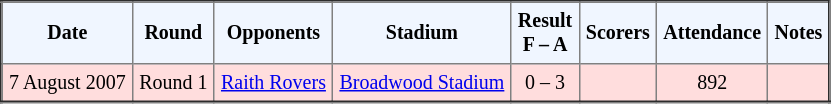<table border="2" cellpadding="4" style="border-collapse:collapse; text-align:center; font-size:smaller;">
<tr style="background:#f0f6ff;">
<th><strong>Date</strong></th>
<th><strong>Round</strong></th>
<th><strong>Opponents</strong></th>
<th><strong>Stadium</strong></th>
<th><strong>Result<br>F – A</strong></th>
<th><strong>Scorers</strong></th>
<th><strong>Attendance</strong></th>
<th><strong>Notes</strong></th>
</tr>
<tr bgcolor="#ffdddd">
<td>7 August 2007</td>
<td>Round 1</td>
<td><a href='#'>Raith Rovers</a></td>
<td><a href='#'>Broadwood Stadium</a></td>
<td>0 – 3</td>
<td></td>
<td>892</td>
<td></td>
</tr>
</table>
